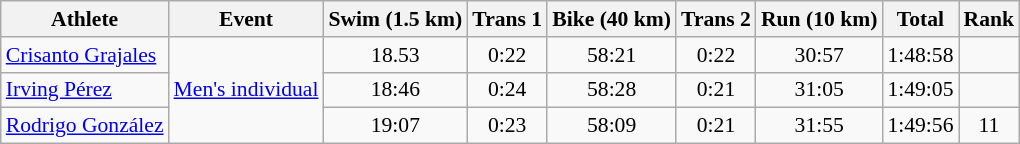<table class="wikitable" style="font-size:90%">
<tr>
<th>Athlete</th>
<th>Event</th>
<th>Swim (1.5 km)</th>
<th>Trans 1</th>
<th>Bike (40 km)</th>
<th>Trans 2</th>
<th>Run (10 km)</th>
<th>Total</th>
<th>Rank</th>
</tr>
<tr>
<td><a href='#'>Crisanto Grajales</a></td>
<td rowspan="3"><a href='#'>Men's individual</a></td>
<td align=center>18.53</td>
<td align=center>0:22</td>
<td align=center>58:21</td>
<td align=center>0:22</td>
<td align=center>30:57</td>
<td align=center>1:48:58</td>
<td align=center></td>
</tr>
<tr>
<td><a href='#'>Irving Pérez</a></td>
<td align=center>18:46</td>
<td align=center>0:24</td>
<td align=center>58:28</td>
<td align=center>0:21</td>
<td align=center>31:05</td>
<td align=center>1:49:05</td>
<td align=center></td>
</tr>
<tr>
<td><a href='#'>Rodrigo González</a></td>
<td align=center>19:07</td>
<td align=center>0:23</td>
<td align=center>58:09</td>
<td align=center>0:21</td>
<td align=center>31:55</td>
<td align=center>1:49:56</td>
<td align=center>11</td>
</tr>
</table>
